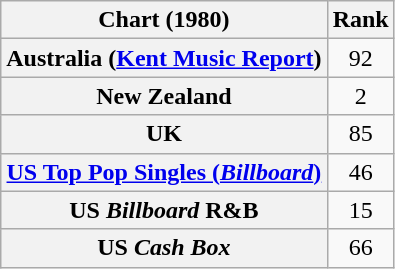<table class="wikitable sortable plainrowheaders">
<tr>
<th scope="col">Chart (1980)</th>
<th scope="col">Rank</th>
</tr>
<tr>
<th scope="row">Australia (<a href='#'>Kent Music Report</a>)</th>
<td style="text-align:center;">92</td>
</tr>
<tr>
<th scope="row">New Zealand</th>
<td style="text-align:center;">2</td>
</tr>
<tr>
<th scope="row">UK</th>
<td style="text-align:center;">85</td>
</tr>
<tr>
<th scope="row"><a href='#'>US Top Pop Singles (<em>Billboard</em>)</a></th>
<td align="center">46</td>
</tr>
<tr>
<th scope="row">US <em>Billboard</em> R&B</th>
<td style="text-align:center;">15</td>
</tr>
<tr>
<th scope="row">US <em>Cash Box</em></th>
<td style="text-align:center;">66</td>
</tr>
</table>
